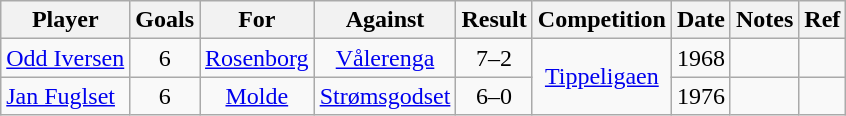<table class="wikitable" style="text-align:center;">
<tr>
<th>Player</th>
<th>Goals</th>
<th>For</th>
<th>Against</th>
<th>Result</th>
<th>Competition</th>
<th>Date</th>
<th>Notes</th>
<th>Ref</th>
</tr>
<tr>
<td align="left"><a href='#'>Odd Iversen</a></td>
<td>6</td>
<td><a href='#'>Rosenborg</a></td>
<td><a href='#'>Vålerenga</a></td>
<td>7–2</td>
<td rowspan="2"><a href='#'>Tippeligaen</a></td>
<td>1968</td>
<td></td>
<td></td>
</tr>
<tr>
<td align="left"><a href='#'>Jan Fuglset</a></td>
<td>6</td>
<td><a href='#'>Molde</a></td>
<td><a href='#'>Strømsgodset</a></td>
<td>6–0</td>
<td>1976</td>
<td></td>
<td></td>
</tr>
</table>
